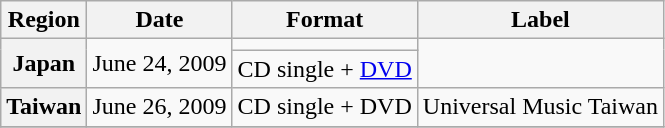<table class="wikitable plainrowheaders">
<tr>
<th>Region</th>
<th>Date</th>
<th>Format</th>
<th>Label</th>
</tr>
<tr>
<th scope="row" rowspan="2">Japan</th>
<td rowspan="2">June 24, 2009</td>
<td></td>
<td rowspan=2></td>
</tr>
<tr>
<td>CD single + <a href='#'>DVD</a></td>
</tr>
<tr>
<th scope="row">Taiwan</th>
<td>June 26, 2009</td>
<td>CD single + DVD</td>
<td>Universal Music Taiwan</td>
</tr>
<tr>
</tr>
</table>
